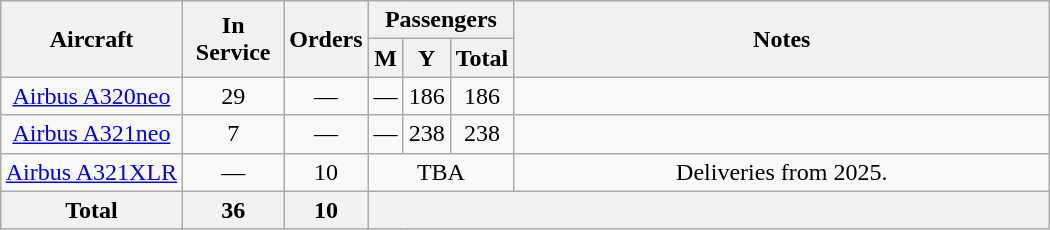<table class="wikitable" style="text-align:center;margin:auto;">
<tr>
<th rowspan="2" style=":width:120px" ">Aircraft</th>
<th rowspan="2" style="width:60px;">In Service</th>
<th rowspan="2" style="width:25px;">Orders</th>
<th colspan="3" class="unsortable">Passengers</th>
<th rowspan="2" style="width:350px;">Notes</th>
</tr>
<tr>
<th><abbr>M</abbr></th>
<th><abbr>Y</abbr></th>
<th>Total</th>
</tr>
<tr>
<td><a href='#'>Airbus A320neo</a></td>
<td>29</td>
<td>—</td>
<td>—</td>
<td>186</td>
<td>186</td>
<td></td>
</tr>
<tr>
<td><a href='#'>Airbus A321neo</a></td>
<td>7</td>
<td>—</td>
<td>—</td>
<td>238</td>
<td>238</td>
<td></td>
</tr>
<tr>
<td><a href='#'>Airbus A321XLR</a></td>
<td>—</td>
<td>10</td>
<td colspan="3"><abbr>TBA</abbr></td>
<td>Deliveries from 2025.</td>
</tr>
<tr>
<th>Total</th>
<th>36</th>
<th>10</th>
<th colspan="4"></th>
</tr>
</table>
